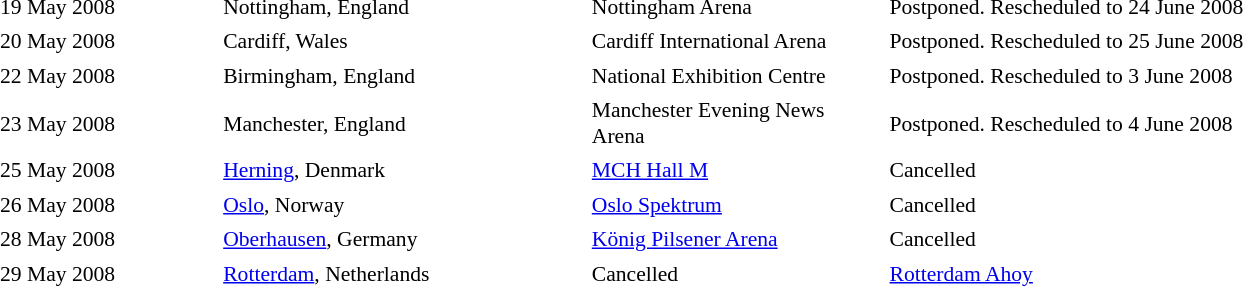<table cellpadding="2" style="border: 0px solid darkgray; font-size:90%">
<tr>
<th width="150"></th>
<th width="250"></th>
<th width="200"></th>
<th width="700"></th>
</tr>
<tr border="0">
<td>19 May 2008</td>
<td>Nottingham, England</td>
<td>Nottingham Arena</td>
<td>Postponed. Rescheduled to 24 June 2008</td>
</tr>
<tr>
<td>20 May 2008</td>
<td>Cardiff, Wales</td>
<td>Cardiff International Arena</td>
<td>Postponed. Rescheduled to 25 June 2008</td>
</tr>
<tr>
<td>22 May 2008</td>
<td>Birmingham, England</td>
<td>National Exhibition Centre</td>
<td>Postponed. Rescheduled to 3 June 2008</td>
</tr>
<tr>
<td>23 May 2008</td>
<td>Manchester, England</td>
<td>Manchester Evening News Arena</td>
<td>Postponed. Rescheduled to 4 June 2008</td>
</tr>
<tr>
<td>25 May 2008</td>
<td><a href='#'>Herning</a>, Denmark</td>
<td><a href='#'>MCH Hall M</a></td>
<td>Cancelled</td>
</tr>
<tr>
<td>26 May 2008</td>
<td><a href='#'>Oslo</a>, Norway</td>
<td><a href='#'>Oslo Spektrum</a></td>
<td>Cancelled</td>
</tr>
<tr>
<td>28 May 2008</td>
<td><a href='#'>Oberhausen</a>, Germany</td>
<td><a href='#'>König Pilsener Arena</a></td>
<td>Cancelled</td>
</tr>
<tr>
<td>29 May 2008</td>
<td><a href='#'>Rotterdam</a>, Netherlands</td>
<td>Cancelled</td>
<td><a href='#'>Rotterdam Ahoy</a></td>
</tr>
<tr>
</tr>
</table>
